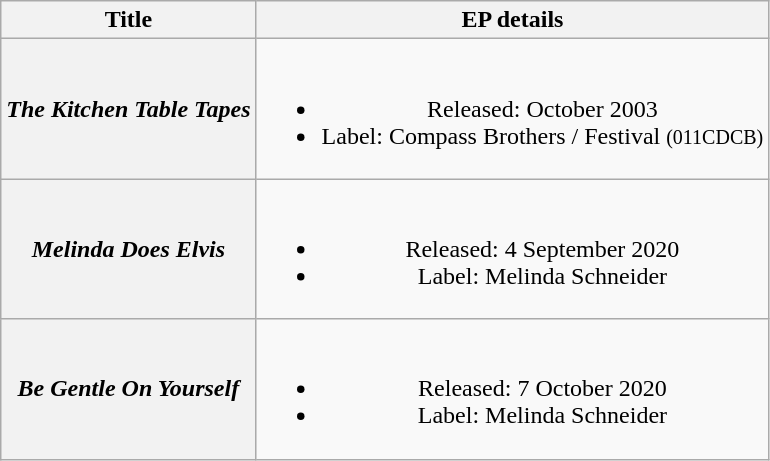<table class="wikitable plainrowheaders" style="text-align:center;">
<tr>
<th>Title</th>
<th>EP details</th>
</tr>
<tr>
<th scope="row"><em>The Kitchen Table Tapes</em></th>
<td><br><ul><li>Released: October 2003</li><li>Label: Compass Brothers / Festival <small>(011CDCB)</small></li></ul></td>
</tr>
<tr>
<th scope="row"><em>Melinda Does Elvis</em></th>
<td><br><ul><li>Released: 4 September 2020</li><li>Label: Melinda Schneider</li></ul></td>
</tr>
<tr>
<th scope="row"><em>Be Gentle On Yourself</em></th>
<td><br><ul><li>Released: 7 October 2020</li><li>Label: Melinda Schneider</li></ul></td>
</tr>
</table>
